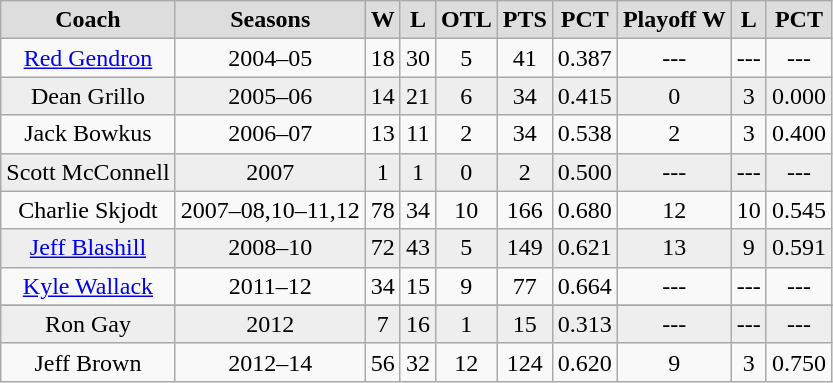<table class="wikitable"  style="text-align: center;">
<tr align="center" style="font-weight:bold; background-color:#dddddd;">
<td>Coach</td>
<td>Seasons</td>
<td>W</td>
<td>L</td>
<td>OTL</td>
<td>PTS</td>
<td>PCT</td>
<td>Playoff W</td>
<td>L</td>
<td>PCT</td>
</tr>
<tr>
<td><a href='#'>Red Gendron</a></td>
<td>2004–05</td>
<td>18</td>
<td>30</td>
<td>5</td>
<td>41</td>
<td>0.387</td>
<td>---</td>
<td>---</td>
<td>---</td>
</tr>
<tr bgcolor="#eeeeee">
<td>Dean Grillo</td>
<td>2005–06</td>
<td>14</td>
<td>21</td>
<td>6</td>
<td>34</td>
<td>0.415</td>
<td>0</td>
<td>3</td>
<td>0.000</td>
</tr>
<tr>
<td>Jack Bowkus</td>
<td>2006–07</td>
<td>13</td>
<td>11</td>
<td>2</td>
<td>34</td>
<td>0.538</td>
<td>2</td>
<td>3</td>
<td>0.400</td>
</tr>
<tr bgcolor="#eeeeee">
<td>Scott McConnell</td>
<td>2007</td>
<td>1</td>
<td>1</td>
<td>0</td>
<td>2</td>
<td>0.500</td>
<td>---</td>
<td>---</td>
<td>---</td>
</tr>
<tr>
<td>Charlie Skjodt</td>
<td>2007–08,10–11,12</td>
<td>78</td>
<td>34</td>
<td>10</td>
<td>166</td>
<td>0.680</td>
<td>12</td>
<td>10</td>
<td>0.545</td>
</tr>
<tr bgcolor="#eeeeee">
<td><a href='#'>Jeff Blashill</a></td>
<td>2008–10</td>
<td>72</td>
<td>43</td>
<td>5</td>
<td>149</td>
<td>0.621</td>
<td>13</td>
<td>9</td>
<td>0.591</td>
</tr>
<tr>
<td><a href='#'>Kyle Wallack</a></td>
<td>2011–12</td>
<td>34</td>
<td>15</td>
<td>9</td>
<td>77</td>
<td>0.664</td>
<td>---</td>
<td>---</td>
<td>---</td>
</tr>
<tr>
</tr>
<tr bgcolor="#eeeeee">
<td>Ron Gay</td>
<td>2012</td>
<td>7</td>
<td>16</td>
<td>1</td>
<td>15</td>
<td>0.313</td>
<td>---</td>
<td>---</td>
<td>---</td>
</tr>
<tr>
<td>Jeff Brown</td>
<td>2012–14</td>
<td>56</td>
<td>32</td>
<td>12</td>
<td>124</td>
<td>0.620</td>
<td>9</td>
<td>3</td>
<td>0.750</td>
</tr>
</table>
